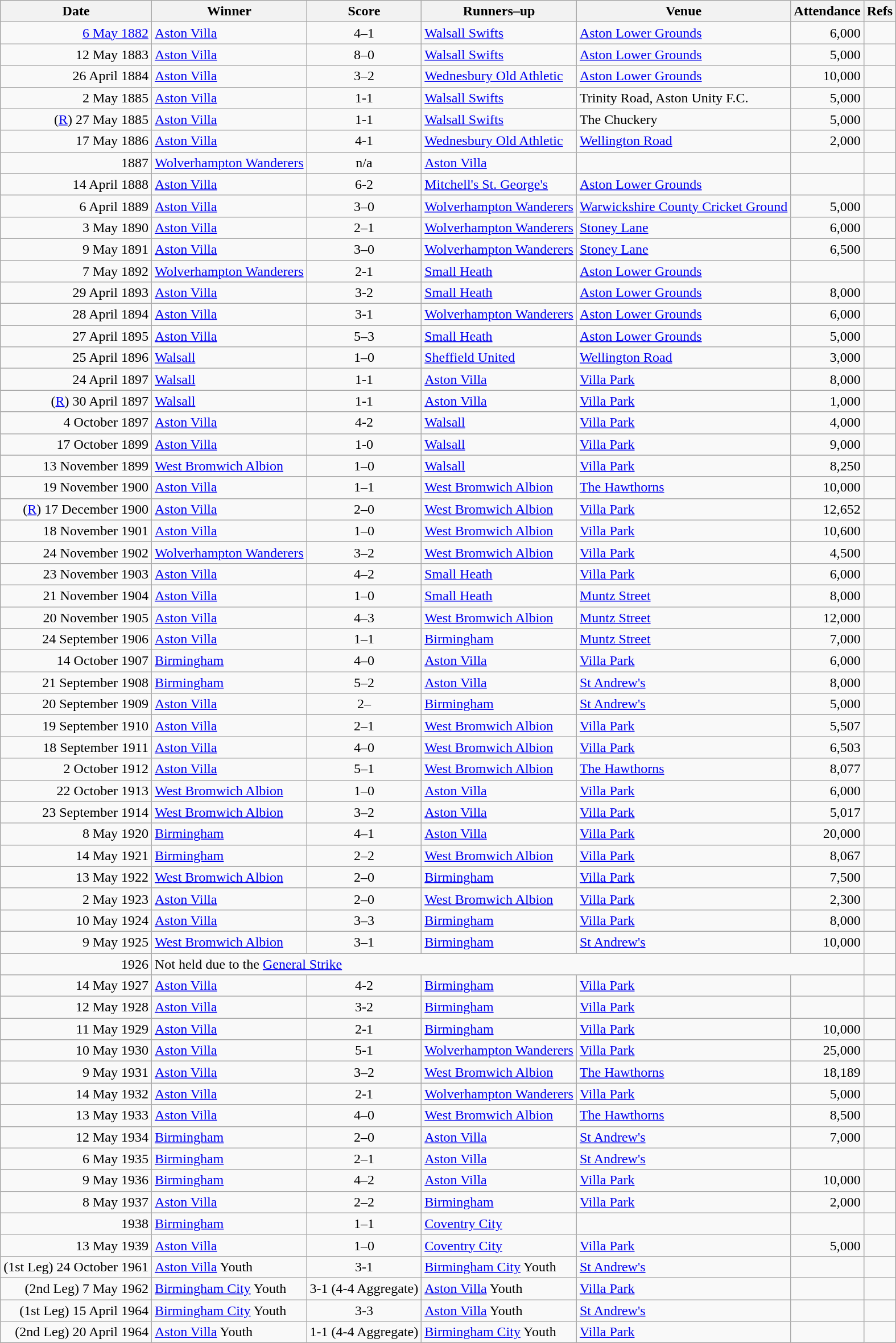<table class="wikitable">
<tr>
<th>Date</th>
<th>Winner</th>
<th>Score</th>
<th>Runners–up</th>
<th>Venue</th>
<th>Attendance</th>
<th>Refs</th>
</tr>
<tr>
<td align=right><a href='#'>6 May 1882</a></td>
<td><a href='#'>Aston Villa</a></td>
<td align=center>4–1</td>
<td><a href='#'>Walsall Swifts</a></td>
<td><a href='#'>Aston Lower Grounds</a></td>
<td align=right>6,000</td>
<td align=center></td>
</tr>
<tr>
<td align=right>12 May 1883</td>
<td><a href='#'>Aston Villa</a></td>
<td align=center>8–0</td>
<td><a href='#'>Walsall Swifts</a></td>
<td><a href='#'>Aston Lower Grounds</a></td>
<td align=right>5,000</td>
<td align=center></td>
</tr>
<tr>
<td align=right>26 April 1884</td>
<td><a href='#'>Aston Villa</a></td>
<td align=center>3–2</td>
<td><a href='#'>Wednesbury Old Athletic</a></td>
<td><a href='#'>Aston Lower Grounds</a></td>
<td align=right>10,000</td>
<td align=center></td>
</tr>
<tr>
<td align=right>2 May 1885</td>
<td><a href='#'>Aston Villa</a></td>
<td align=center>1-1</td>
<td><a href='#'>Walsall Swifts</a></td>
<td>Trinity Road, Aston Unity F.C.</td>
<td align=right>5,000</td>
<td align=center></td>
</tr>
<tr>
<td align=right>(<a href='#'>R</a>) 27 May 1885</td>
<td><a href='#'>Aston Villa</a></td>
<td align=center>1-1</td>
<td><a href='#'>Walsall Swifts</a></td>
<td>The Chuckery</td>
<td align=right>5,000</td>
<td align=center></td>
</tr>
<tr>
<td align=right>17 May 1886</td>
<td><a href='#'>Aston Villa</a></td>
<td align=center>4-1</td>
<td><a href='#'>Wednesbury Old Athletic</a></td>
<td><a href='#'>Wellington Road</a></td>
<td align=right>2,000</td>
<td align=center></td>
</tr>
<tr>
<td align=right>1887</td>
<td><a href='#'>Wolverhampton Wanderers</a></td>
<td align=center>n/a</td>
<td><a href='#'>Aston Villa</a></td>
<td></td>
<td align=right></td>
<td align=center></td>
</tr>
<tr>
<td align=right>14 April 1888</td>
<td><a href='#'>Aston Villa</a></td>
<td align=center>6-2</td>
<td><a href='#'>Mitchell's St. George's</a></td>
<td><a href='#'>Aston Lower Grounds</a></td>
<td align=right></td>
<td align=center></td>
</tr>
<tr>
<td align=right>6 April 1889</td>
<td><a href='#'>Aston Villa</a></td>
<td align=center>3–0</td>
<td><a href='#'>Wolverhampton Wanderers</a></td>
<td><a href='#'>Warwickshire County Cricket Ground</a></td>
<td align=right>5,000</td>
<td align=center></td>
</tr>
<tr>
<td align=right>3 May 1890</td>
<td><a href='#'>Aston Villa</a></td>
<td align=center>2–1</td>
<td><a href='#'>Wolverhampton Wanderers</a></td>
<td><a href='#'>Stoney Lane</a></td>
<td align=right>6,000</td>
<td align=center></td>
</tr>
<tr>
<td align=right>9 May 1891</td>
<td><a href='#'>Aston Villa</a></td>
<td align=center>3–0</td>
<td><a href='#'>Wolverhampton Wanderers</a></td>
<td><a href='#'>Stoney Lane</a></td>
<td align=right>6,500</td>
<td align=center></td>
</tr>
<tr>
<td align=right>7 May 1892</td>
<td><a href='#'>Wolverhampton Wanderers</a></td>
<td align=center>2-1</td>
<td><a href='#'>Small Heath</a></td>
<td><a href='#'>Aston Lower Grounds</a></td>
<td align=right></td>
<td align=center></td>
</tr>
<tr>
<td align=right>29 April 1893</td>
<td><a href='#'>Aston Villa</a></td>
<td align=center>3-2</td>
<td><a href='#'>Small Heath</a></td>
<td><a href='#'>Aston Lower Grounds</a></td>
<td align=right>8,000</td>
<td align=center></td>
</tr>
<tr>
<td align=right>28 April 1894</td>
<td><a href='#'>Aston Villa</a></td>
<td align=center>3-1</td>
<td><a href='#'>Wolverhampton Wanderers</a></td>
<td><a href='#'>Aston Lower Grounds</a></td>
<td align=right>6,000</td>
<td align=center></td>
</tr>
<tr>
<td align=right>27 April 1895</td>
<td><a href='#'>Aston Villa</a></td>
<td align=center>5–3</td>
<td><a href='#'>Small Heath</a></td>
<td><a href='#'>Aston Lower Grounds</a></td>
<td align=right>5,000</td>
<td align=center></td>
</tr>
<tr>
<td align=right>25 April 1896</td>
<td><a href='#'>Walsall</a></td>
<td align=center>1–0</td>
<td><a href='#'>Sheffield United</a></td>
<td><a href='#'>Wellington Road</a></td>
<td align=right>3,000</td>
<td align=center></td>
</tr>
<tr>
<td align=right>24 April 1897</td>
<td><a href='#'>Walsall</a></td>
<td align=center>1-1</td>
<td><a href='#'>Aston Villa</a></td>
<td><a href='#'>Villa Park</a></td>
<td align=right>8,000</td>
<td align=center></td>
</tr>
<tr>
<td align=right>(<a href='#'>R</a>) 30 April 1897</td>
<td><a href='#'>Walsall</a></td>
<td align=center>1-1</td>
<td><a href='#'>Aston Villa</a></td>
<td><a href='#'>Villa Park</a></td>
<td align=right>1,000</td>
<td align=center></td>
</tr>
<tr>
<td align=right>4 October 1897</td>
<td><a href='#'>Aston Villa</a></td>
<td align=center>4-2</td>
<td><a href='#'>Walsall</a></td>
<td><a href='#'>Villa Park</a></td>
<td align=right>4,000</td>
<td align=center></td>
</tr>
<tr>
<td align=right>17 October 1899</td>
<td><a href='#'>Aston Villa</a></td>
<td align=center>1-0</td>
<td><a href='#'>Walsall</a></td>
<td><a href='#'>Villa Park</a></td>
<td align=right>9,000</td>
<td align=center></td>
</tr>
<tr>
<td align=right>13 November 1899</td>
<td><a href='#'>West Bromwich Albion</a></td>
<td align=center>1–0</td>
<td><a href='#'>Walsall</a></td>
<td><a href='#'>Villa Park</a></td>
<td align=right>8,250</td>
<td align=center></td>
</tr>
<tr>
<td align=right>19 November 1900</td>
<td><a href='#'>Aston Villa</a></td>
<td align=center>1–1</td>
<td><a href='#'>West Bromwich Albion</a></td>
<td><a href='#'>The Hawthorns</a></td>
<td align=right>10,000</td>
<td align=center></td>
</tr>
<tr>
<td align=right>(<a href='#'>R</a>) 17 December 1900</td>
<td><a href='#'>Aston Villa</a></td>
<td align=center>2–0</td>
<td><a href='#'>West Bromwich Albion</a></td>
<td><a href='#'>Villa Park</a></td>
<td align=right>12,652</td>
<td align=center></td>
</tr>
<tr>
<td align=right>18 November 1901</td>
<td><a href='#'>Aston Villa</a></td>
<td align=center>1–0</td>
<td><a href='#'>West Bromwich Albion</a></td>
<td><a href='#'>Villa Park</a></td>
<td align=right>10,600</td>
<td align=center></td>
</tr>
<tr>
<td align=right>24 November 1902</td>
<td><a href='#'>Wolverhampton Wanderers</a></td>
<td align=center>3–2</td>
<td><a href='#'>West Bromwich Albion</a></td>
<td><a href='#'>Villa Park</a></td>
<td align=right>4,500</td>
<td align=center></td>
</tr>
<tr>
<td align=right>23 November 1903</td>
<td><a href='#'>Aston Villa</a></td>
<td align=center>4–2</td>
<td><a href='#'>Small Heath</a></td>
<td><a href='#'>Villa Park</a></td>
<td align=right>6,000</td>
<td align=center></td>
</tr>
<tr>
<td align=right>21 November 1904</td>
<td><a href='#'>Aston Villa</a></td>
<td align=center>1–0</td>
<td><a href='#'>Small Heath</a></td>
<td><a href='#'>Muntz Street</a></td>
<td align=right>8,000</td>
<td align=center></td>
</tr>
<tr>
<td align=right>20 November 1905</td>
<td><a href='#'>Aston Villa</a></td>
<td align=center>4–3</td>
<td><a href='#'>West Bromwich Albion</a></td>
<td><a href='#'>Muntz Street</a></td>
<td align=right>12,000</td>
<td align=center></td>
</tr>
<tr>
<td align=right>24 September 1906</td>
<td><a href='#'>Aston Villa</a></td>
<td align=center>1–1</td>
<td><a href='#'>Birmingham</a></td>
<td><a href='#'>Muntz Street</a></td>
<td align=right>7,000</td>
<td align=center></td>
</tr>
<tr>
<td align=right>14 October 1907</td>
<td><a href='#'>Birmingham</a></td>
<td align=center>4–0</td>
<td><a href='#'>Aston Villa</a></td>
<td><a href='#'>Villa Park</a></td>
<td align=right>6,000</td>
<td align=center></td>
</tr>
<tr>
<td align=right>21 September 1908</td>
<td><a href='#'>Birmingham</a></td>
<td align=center>5–2</td>
<td><a href='#'>Aston Villa</a></td>
<td><a href='#'>St Andrew's</a></td>
<td align=right>8,000</td>
<td align=center></td>
</tr>
<tr>
<td align=right>20 September 1909</td>
<td><a href='#'>Aston Villa</a></td>
<td align=center>2–</td>
<td><a href='#'>Birmingham</a></td>
<td><a href='#'>St Andrew's</a></td>
<td align=right>5,000</td>
<td align=center></td>
</tr>
<tr>
<td align=right>19 September 1910</td>
<td><a href='#'>Aston Villa</a></td>
<td align=center>2–1</td>
<td><a href='#'>West Bromwich Albion</a></td>
<td><a href='#'>Villa Park</a></td>
<td align=right>5,507</td>
<td align=center></td>
</tr>
<tr>
<td align=right>18 September 1911</td>
<td><a href='#'>Aston Villa</a></td>
<td align=center>4–0</td>
<td><a href='#'>West Bromwich Albion</a></td>
<td><a href='#'>Villa Park</a></td>
<td align=right>6,503</td>
<td align=center></td>
</tr>
<tr>
<td align=right>2 October 1912</td>
<td><a href='#'>Aston Villa</a></td>
<td align=center>5–1</td>
<td><a href='#'>West Bromwich Albion</a></td>
<td><a href='#'>The Hawthorns</a></td>
<td align=right>8,077</td>
<td align=center></td>
</tr>
<tr>
<td align=right>22 October 1913</td>
<td><a href='#'>West Bromwich Albion</a></td>
<td align=center>1–0</td>
<td><a href='#'>Aston Villa</a></td>
<td><a href='#'>Villa Park</a></td>
<td align=right>6,000</td>
<td align=center></td>
</tr>
<tr>
<td align=right>23 September 1914</td>
<td><a href='#'>West Bromwich Albion</a></td>
<td align=center>3–2</td>
<td><a href='#'>Aston Villa</a></td>
<td><a href='#'>Villa Park</a></td>
<td align=right>5,017</td>
<td align=center></td>
</tr>
<tr>
<td align=right>8 May 1920</td>
<td><a href='#'>Birmingham</a></td>
<td align=center>4–1</td>
<td><a href='#'>Aston Villa</a></td>
<td><a href='#'>Villa Park</a></td>
<td align=right>20,000</td>
<td align=center></td>
</tr>
<tr>
<td align=right>14 May 1921</td>
<td><a href='#'>Birmingham</a></td>
<td align=center>2–2</td>
<td><a href='#'>West Bromwich Albion</a></td>
<td><a href='#'>Villa Park</a></td>
<td align=right>8,067</td>
<td align=center></td>
</tr>
<tr>
<td align=right>13 May 1922</td>
<td><a href='#'>West Bromwich Albion</a></td>
<td align=center>2–0</td>
<td><a href='#'>Birmingham</a></td>
<td><a href='#'>Villa Park</a></td>
<td align=right>7,500</td>
<td align=center></td>
</tr>
<tr>
<td align=right>2 May 1923</td>
<td><a href='#'>Aston Villa</a></td>
<td align=center>2–0</td>
<td><a href='#'>West Bromwich Albion</a></td>
<td><a href='#'>Villa Park</a></td>
<td align=right>2,300</td>
<td align=center></td>
</tr>
<tr>
<td align=right>10 May 1924</td>
<td><a href='#'>Aston Villa</a></td>
<td align=center>3–3</td>
<td><a href='#'>Birmingham</a></td>
<td><a href='#'>Villa Park</a></td>
<td align=right>8,000</td>
<td align=center></td>
</tr>
<tr>
<td align=right>9 May 1925</td>
<td><a href='#'>West Bromwich Albion</a></td>
<td align=center>3–1</td>
<td><a href='#'>Birmingham</a></td>
<td><a href='#'>St Andrew's</a></td>
<td align=right>10,000</td>
<td align=center></td>
</tr>
<tr>
<td align=right>1926</td>
<td colspan=5>Not held due to the <a href='#'>General Strike</a></td>
<td align=center></td>
</tr>
<tr>
<td align=right>14 May 1927</td>
<td><a href='#'>Aston Villa</a></td>
<td align=center>4-2</td>
<td><a href='#'>Birmingham</a></td>
<td><a href='#'>Villa Park</a></td>
<td align=right></td>
<td align=center></td>
</tr>
<tr>
<td align=right>12 May 1928</td>
<td><a href='#'>Aston Villa</a></td>
<td align=center>3-2</td>
<td><a href='#'>Birmingham</a></td>
<td><a href='#'>Villa Park</a></td>
<td align=right></td>
<td align=center></td>
</tr>
<tr>
<td align=right>11 May 1929</td>
<td><a href='#'>Aston Villa</a></td>
<td align=center>2-1</td>
<td><a href='#'>Birmingham</a></td>
<td><a href='#'>Villa Park</a></td>
<td align=right>10,000</td>
<td align=center></td>
</tr>
<tr>
<td align=right>10 May 1930</td>
<td><a href='#'>Aston Villa</a></td>
<td align=center>5-1</td>
<td><a href='#'>Wolverhampton Wanderers</a></td>
<td><a href='#'>Villa Park</a></td>
<td align=right>25,000</td>
<td align=center></td>
</tr>
<tr>
<td align=right>9 May 1931</td>
<td><a href='#'>Aston Villa</a></td>
<td align=center>3–2</td>
<td><a href='#'>West Bromwich Albion</a></td>
<td><a href='#'>The Hawthorns</a></td>
<td align=right>18,189</td>
<td align=center></td>
</tr>
<tr>
<td align=right>14 May 1932</td>
<td><a href='#'>Aston Villa</a></td>
<td align=center>2-1</td>
<td><a href='#'>Wolverhampton Wanderers</a></td>
<td><a href='#'>Villa Park</a></td>
<td align=right>5,000</td>
<td align=center></td>
</tr>
<tr>
<td align=right>13 May 1933</td>
<td><a href='#'>Aston Villa</a></td>
<td align=center>4–0</td>
<td><a href='#'>West Bromwich Albion</a></td>
<td><a href='#'>The Hawthorns</a></td>
<td align=right>8,500</td>
<td align=center></td>
</tr>
<tr>
<td align=right>12 May 1934</td>
<td><a href='#'>Birmingham</a></td>
<td align=center>2–0</td>
<td><a href='#'>Aston Villa</a></td>
<td><a href='#'>St Andrew's</a></td>
<td align=right>7,000</td>
<td align=center></td>
</tr>
<tr>
<td align=right>6 May 1935</td>
<td><a href='#'>Birmingham</a></td>
<td align=center>2–1</td>
<td><a href='#'>Aston Villa</a></td>
<td><a href='#'>St Andrew's</a></td>
<td align=right></td>
<td align=center></td>
</tr>
<tr>
<td align=right>9 May 1936</td>
<td><a href='#'>Birmingham</a></td>
<td align=center>4–2</td>
<td><a href='#'>Aston Villa</a></td>
<td><a href='#'>Villa Park</a></td>
<td align=right>10,000</td>
<td align=center></td>
</tr>
<tr>
<td align=right>8 May 1937</td>
<td><a href='#'>Aston Villa</a></td>
<td align=center>2–2</td>
<td><a href='#'>Birmingham</a></td>
<td><a href='#'>Villa Park</a></td>
<td align=right>2,000</td>
<td align=center></td>
</tr>
<tr>
<td align=right>1938</td>
<td><a href='#'>Birmingham</a></td>
<td align=center>1–1</td>
<td><a href='#'>Coventry City</a></td>
<td></td>
<td align=right></td>
<td align=center></td>
</tr>
<tr>
<td align=right>13 May 1939</td>
<td><a href='#'>Aston Villa</a></td>
<td align=center>1–0</td>
<td><a href='#'>Coventry City</a></td>
<td><a href='#'>Villa Park</a></td>
<td align=right>5,000</td>
<td align=center></td>
</tr>
<tr>
<td align=right>(1st Leg) 24 October 1961</td>
<td><a href='#'>Aston Villa</a> Youth</td>
<td align=center>3-1</td>
<td><a href='#'>Birmingham City</a> Youth</td>
<td><a href='#'>St Andrew's</a></td>
<td align=right></td>
<td align=center></td>
</tr>
<tr>
<td align=right>(2nd Leg) 7 May 1962</td>
<td><a href='#'>Birmingham City</a> Youth</td>
<td align=center>3-1 (4-4 Aggregate)</td>
<td><a href='#'>Aston Villa</a> Youth</td>
<td><a href='#'>Villa Park</a></td>
<td align=right></td>
<td align=center></td>
</tr>
<tr>
<td align=right>(1st Leg) 15 April 1964</td>
<td><a href='#'>Birmingham City</a> Youth</td>
<td align=center>3-3</td>
<td><a href='#'>Aston Villa</a> Youth</td>
<td><a href='#'>St Andrew's</a></td>
<td align=right></td>
<td align=center></td>
</tr>
<tr>
<td align=right>(2nd Leg) 20 April 1964</td>
<td><a href='#'>Aston Villa</a> Youth</td>
<td align=center>1-1 (4-4 Aggregate)</td>
<td><a href='#'>Birmingham City</a> Youth</td>
<td><a href='#'>Villa Park</a></td>
<td align=right></td>
<td align=center></td>
</tr>
</table>
